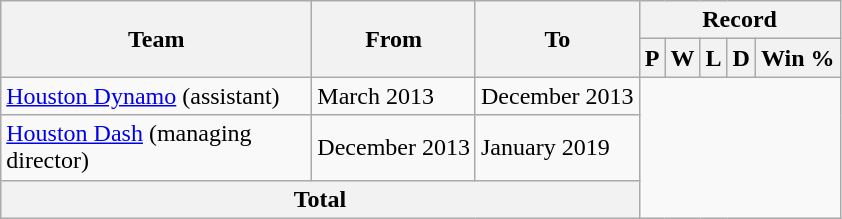<table class="wikitable" style="text-align: center">
<tr>
<th rowspan="2" width="200px">Team</th>
<th rowspan="2">From</th>
<th rowspan="2">To</th>
<th colspan="5">Record</th>
</tr>
<tr>
<th>P</th>
<th>W</th>
<th>L</th>
<th>D</th>
<th>Win %</th>
</tr>
<tr>
<td align=left><a href='#'>Houston Dynamo</a> (assistant)</td>
<td align=left>March 2013</td>
<td align=left>December 2013<br></td>
</tr>
<tr>
<td align=left><a href='#'>Houston Dash</a> (managing director)</td>
<td align=left>December 2013</td>
<td align=left>January 2019<br></td>
</tr>
<tr>
<th align="center" colspan="3">Total<br></th>
</tr>
</table>
